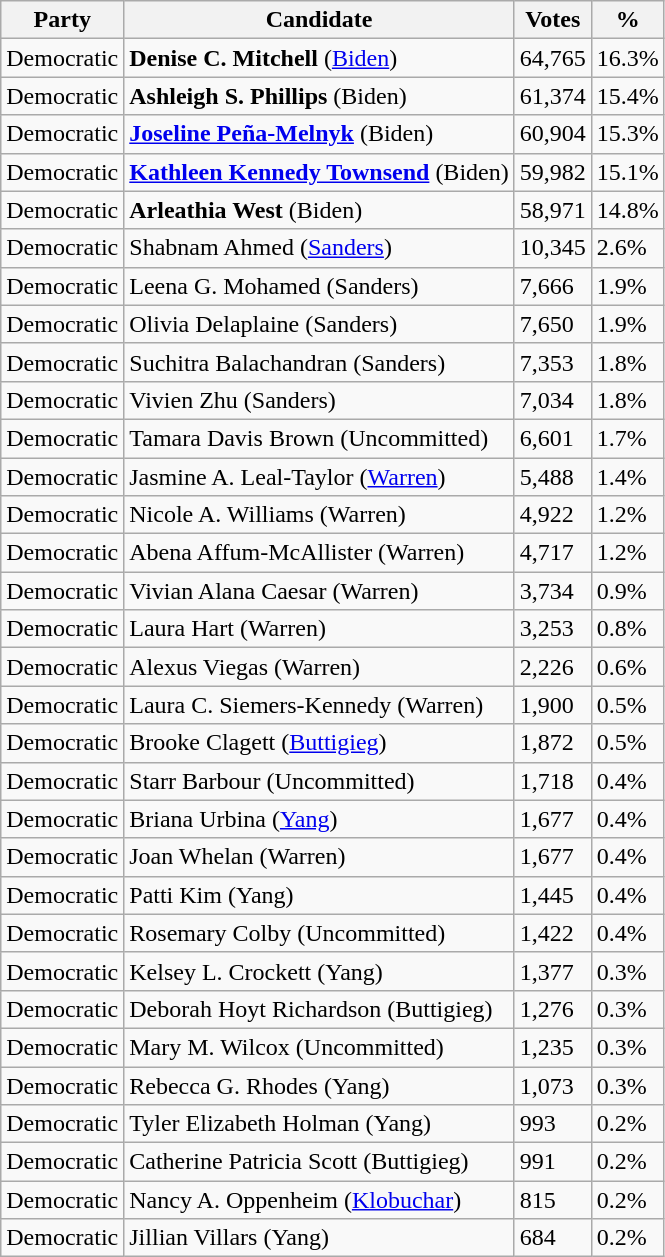<table class="wikitable">
<tr>
<th>Party</th>
<th>Candidate</th>
<th>Votes</th>
<th>%</th>
</tr>
<tr>
<td>Democratic</td>
<td><strong>Denise C. Mitchell</strong> (<a href='#'>Biden</a>)</td>
<td>64,765</td>
<td>16.3%</td>
</tr>
<tr>
<td>Democratic</td>
<td><strong>Ashleigh S. Phillips</strong> (Biden)</td>
<td>61,374</td>
<td>15.4%</td>
</tr>
<tr>
<td>Democratic</td>
<td><strong><a href='#'>Joseline Peña-Melnyk</a></strong> (Biden)</td>
<td>60,904</td>
<td>15.3%</td>
</tr>
<tr>
<td>Democratic</td>
<td><strong><a href='#'>Kathleen Kennedy Townsend</a></strong> (Biden)</td>
<td>59,982</td>
<td>15.1%</td>
</tr>
<tr>
<td>Democratic</td>
<td><strong>Arleathia West</strong> (Biden)</td>
<td>58,971</td>
<td>14.8%</td>
</tr>
<tr>
<td>Democratic</td>
<td>Shabnam Ahmed (<a href='#'>Sanders</a>)</td>
<td>10,345</td>
<td>2.6%</td>
</tr>
<tr>
<td>Democratic</td>
<td>Leena G. Mohamed (Sanders)</td>
<td>7,666</td>
<td>1.9%</td>
</tr>
<tr>
<td>Democratic</td>
<td>Olivia Delaplaine (Sanders)</td>
<td>7,650</td>
<td>1.9%</td>
</tr>
<tr>
<td>Democratic</td>
<td>Suchitra Balachandran (Sanders)</td>
<td>7,353</td>
<td>1.8%</td>
</tr>
<tr>
<td>Democratic</td>
<td>Vivien Zhu (Sanders)</td>
<td>7,034</td>
<td>1.8%</td>
</tr>
<tr>
<td>Democratic</td>
<td>Tamara Davis Brown (Uncommitted)</td>
<td>6,601</td>
<td>1.7%</td>
</tr>
<tr>
<td>Democratic</td>
<td>Jasmine A. Leal-Taylor (<a href='#'>Warren</a>)</td>
<td>5,488</td>
<td>1.4%</td>
</tr>
<tr>
<td>Democratic</td>
<td>Nicole A. Williams (Warren)</td>
<td>4,922</td>
<td>1.2%</td>
</tr>
<tr>
<td>Democratic</td>
<td>Abena Affum-McAllister (Warren)</td>
<td>4,717</td>
<td>1.2%</td>
</tr>
<tr>
<td>Democratic</td>
<td>Vivian Alana Caesar (Warren)</td>
<td>3,734</td>
<td>0.9%</td>
</tr>
<tr>
<td>Democratic</td>
<td>Laura Hart (Warren)</td>
<td>3,253</td>
<td>0.8%</td>
</tr>
<tr>
<td>Democratic</td>
<td>Alexus Viegas (Warren)</td>
<td>2,226</td>
<td>0.6%</td>
</tr>
<tr>
<td>Democratic</td>
<td>Laura C. Siemers-Kennedy (Warren)</td>
<td>1,900</td>
<td>0.5%</td>
</tr>
<tr>
<td>Democratic</td>
<td>Brooke Clagett (<a href='#'>Buttigieg</a>)</td>
<td>1,872</td>
<td>0.5%</td>
</tr>
<tr>
<td>Democratic</td>
<td>Starr Barbour (Uncommitted)</td>
<td>1,718</td>
<td>0.4%</td>
</tr>
<tr>
<td>Democratic</td>
<td>Briana Urbina (<a href='#'>Yang</a>)</td>
<td>1,677</td>
<td>0.4%</td>
</tr>
<tr>
<td>Democratic</td>
<td>Joan Whelan (Warren)</td>
<td>1,677</td>
<td>0.4%</td>
</tr>
<tr>
<td>Democratic</td>
<td>Patti Kim (Yang)</td>
<td>1,445</td>
<td>0.4%</td>
</tr>
<tr>
<td>Democratic</td>
<td>Rosemary Colby (Uncommitted)</td>
<td>1,422</td>
<td>0.4%</td>
</tr>
<tr>
<td>Democratic</td>
<td>Kelsey L. Crockett (Yang)</td>
<td>1,377</td>
<td>0.3%</td>
</tr>
<tr>
<td>Democratic</td>
<td>Deborah Hoyt Richardson (Buttigieg)</td>
<td>1,276</td>
<td>0.3%</td>
</tr>
<tr>
<td>Democratic</td>
<td>Mary M. Wilcox (Uncommitted)</td>
<td>1,235</td>
<td>0.3%</td>
</tr>
<tr>
<td>Democratic</td>
<td>Rebecca G. Rhodes (Yang)</td>
<td>1,073</td>
<td>0.3%</td>
</tr>
<tr>
<td>Democratic</td>
<td>Tyler Elizabeth Holman (Yang)</td>
<td>993</td>
<td>0.2%</td>
</tr>
<tr>
<td>Democratic</td>
<td>Catherine Patricia Scott (Buttigieg)</td>
<td>991</td>
<td>0.2%</td>
</tr>
<tr>
<td>Democratic</td>
<td>Nancy A. Oppenheim (<a href='#'>Klobuchar</a>)</td>
<td>815</td>
<td>0.2%</td>
</tr>
<tr>
<td>Democratic</td>
<td>Jillian Villars (Yang)</td>
<td>684</td>
<td>0.2%</td>
</tr>
</table>
